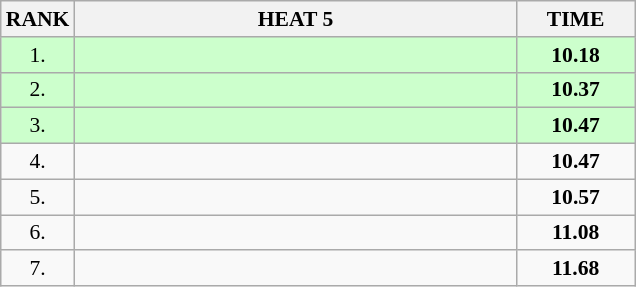<table class="wikitable" style="border-collapse: collapse; font-size: 90%;">
<tr>
<th>RANK</th>
<th style="width: 20em">HEAT 5</th>
<th style="width: 5em">TIME</th>
</tr>
<tr style="background:#ccffcc;">
<td align="center">1.</td>
<td></td>
<td align="center"><strong>10.18</strong></td>
</tr>
<tr style="background:#ccffcc;">
<td align="center">2.</td>
<td></td>
<td align="center"><strong>10.37</strong></td>
</tr>
<tr style="background:#ccffcc;">
<td align="center">3.</td>
<td></td>
<td align="center"><strong>10.47</strong></td>
</tr>
<tr>
<td align="center">4.</td>
<td></td>
<td align="center"><strong>10.47</strong></td>
</tr>
<tr>
<td align="center">5.</td>
<td></td>
<td align="center"><strong>10.57</strong></td>
</tr>
<tr>
<td align="center">6.</td>
<td></td>
<td align="center"><strong>11.08</strong></td>
</tr>
<tr>
<td align="center">7.</td>
<td></td>
<td align="center"><strong>11.68</strong></td>
</tr>
</table>
